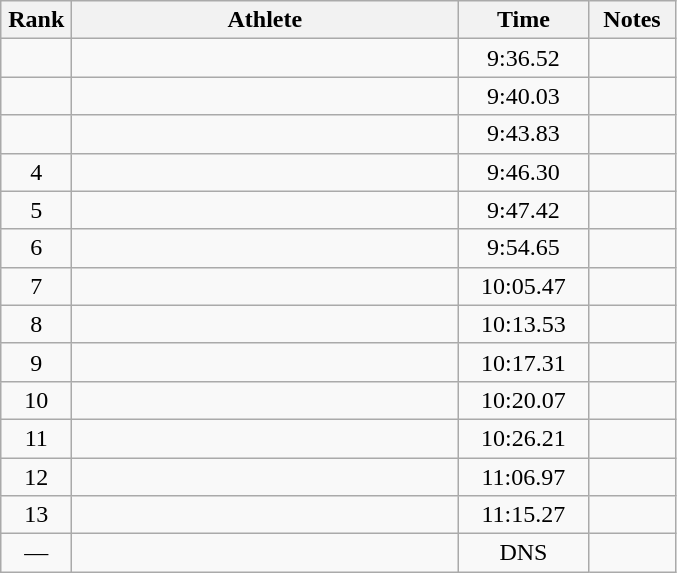<table class="wikitable" style="text-align:center">
<tr>
<th width=40>Rank</th>
<th width=250>Athlete</th>
<th width=80>Time</th>
<th width=50>Notes</th>
</tr>
<tr>
<td></td>
<td align=left></td>
<td>9:36.52</td>
<td></td>
</tr>
<tr>
<td></td>
<td align=left></td>
<td>9:40.03</td>
<td></td>
</tr>
<tr>
<td></td>
<td align=left></td>
<td>9:43.83</td>
<td></td>
</tr>
<tr>
<td>4</td>
<td align=left></td>
<td>9:46.30</td>
<td></td>
</tr>
<tr>
<td>5</td>
<td align=left></td>
<td>9:47.42</td>
<td></td>
</tr>
<tr>
<td>6</td>
<td align=left></td>
<td>9:54.65</td>
<td></td>
</tr>
<tr>
<td>7</td>
<td align=left></td>
<td>10:05.47</td>
<td></td>
</tr>
<tr>
<td>8</td>
<td align=left></td>
<td>10:13.53</td>
<td></td>
</tr>
<tr>
<td>9</td>
<td align=left></td>
<td>10:17.31</td>
<td></td>
</tr>
<tr>
<td>10</td>
<td align=left></td>
<td>10:20.07</td>
<td></td>
</tr>
<tr>
<td>11</td>
<td align=left></td>
<td>10:26.21</td>
<td></td>
</tr>
<tr>
<td>12</td>
<td align=left></td>
<td>11:06.97</td>
<td></td>
</tr>
<tr>
<td>13</td>
<td align=left></td>
<td>11:15.27</td>
<td></td>
</tr>
<tr>
<td>—</td>
<td align=left></td>
<td>DNS</td>
<td></td>
</tr>
</table>
